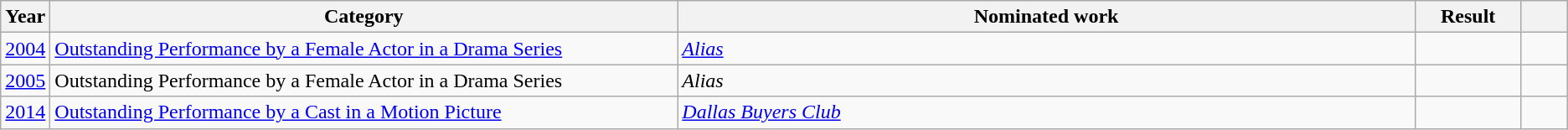<table class="wikitable sortable">
<tr>
<th scope="col" style="width:1em;">Year</th>
<th scope="col" style="width:33em;">Category</th>
<th scope="col" style="width:39em;">Nominated work</th>
<th scope="col" style="width:5em;">Result</th>
<th scope="col" style="width:2em;" class="unsortable"></th>
</tr>
<tr>
<td><a href='#'>2004</a></td>
<td><a href='#'>Outstanding Performance by a Female Actor in a Drama Series</a></td>
<td><em><a href='#'>Alias</a></em></td>
<td></td>
<td></td>
</tr>
<tr>
<td><a href='#'>2005</a></td>
<td>Outstanding Performance by a Female Actor in a Drama Series</td>
<td><em>Alias</em></td>
<td></td>
<td></td>
</tr>
<tr>
<td><a href='#'>2014</a></td>
<td><a href='#'>Outstanding Performance by a Cast in a Motion Picture</a></td>
<td><em><a href='#'>Dallas Buyers Club</a></em></td>
<td></td>
<td></td>
</tr>
</table>
